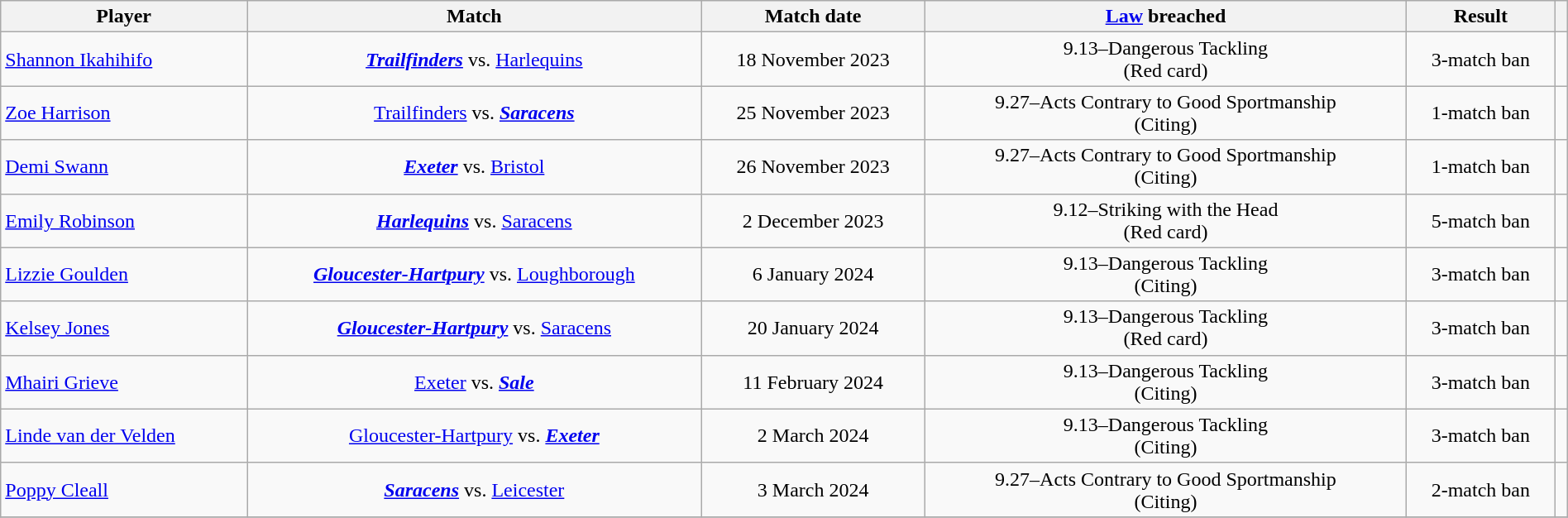<table class="wikitable sortable" style="text-align:center;width:100%">
<tr>
<th>Player</th>
<th>Match</th>
<th>Match date</th>
<th><a href='#'>Law</a> breached</th>
<th>Result</th>
<th></th>
</tr>
<tr>
<td align=left> <a href='#'>Shannon Ikahihifo</a></td>
<td><strong><em><a href='#'>Trailfinders</a></em></strong> vs. <a href='#'>Harlequins</a></td>
<td>18 November 2023</td>
<td>9.13–Dangerous Tackling<br>(Red card)</td>
<td>3-match ban</td>
<td></td>
</tr>
<tr>
<td align=left> <a href='#'>Zoe Harrison</a></td>
<td><a href='#'>Trailfinders</a> vs. <strong><em><a href='#'>Saracens</a></em></strong></td>
<td>25 November 2023</td>
<td>9.27–Acts Contrary to Good Sportmanship<br>(Citing)</td>
<td>1-match ban</td>
<td></td>
</tr>
<tr>
<td align=left> <a href='#'>Demi Swann</a></td>
<td><strong><em><a href='#'>Exeter</a></em></strong> vs. <a href='#'>Bristol</a></td>
<td>26 November 2023</td>
<td>9.27–Acts Contrary to Good Sportmanship<br>(Citing)</td>
<td>1-match ban</td>
<td></td>
</tr>
<tr>
<td align=left> <a href='#'>Emily Robinson</a></td>
<td><strong><em><a href='#'>Harlequins</a></em></strong> vs. <a href='#'>Saracens</a></td>
<td>2 December 2023</td>
<td>9.12–Striking with the Head<br>(Red card)</td>
<td>5-match ban</td>
<td></td>
</tr>
<tr>
<td align=left> <a href='#'>Lizzie Goulden</a></td>
<td><strong><em><a href='#'>Gloucester-Hartpury</a></em></strong> vs. <a href='#'>Loughborough</a></td>
<td>6 January 2024</td>
<td>9.13–Dangerous Tackling<br>(Citing)</td>
<td>3-match ban</td>
<td></td>
</tr>
<tr>
<td align=left> <a href='#'>Kelsey Jones</a></td>
<td><strong><em><a href='#'>Gloucester-Hartpury</a></em></strong> vs. <a href='#'>Saracens</a></td>
<td>20 January 2024</td>
<td>9.13–Dangerous Tackling<br>(Red card)</td>
<td>3-match ban</td>
<td></td>
</tr>
<tr>
<td align=left> <a href='#'>Mhairi Grieve</a></td>
<td><a href='#'>Exeter</a> vs. <strong><em><a href='#'>Sale</a></em></strong></td>
<td>11 February 2024</td>
<td>9.13–Dangerous Tackling<br>(Citing)</td>
<td>3-match ban</td>
<td></td>
</tr>
<tr>
<td align=left> <a href='#'>Linde van der Velden</a></td>
<td><a href='#'>Gloucester-Hartpury</a> vs. <strong><em><a href='#'>Exeter</a></em></strong></td>
<td>2 March 2024</td>
<td>9.13–Dangerous Tackling<br>(Citing)</td>
<td>3-match ban</td>
<td></td>
</tr>
<tr>
<td align=left> <a href='#'>Poppy Cleall</a></td>
<td><strong><em><a href='#'>Saracens</a></em></strong> vs. <a href='#'>Leicester</a></td>
<td>3 March 2024</td>
<td>9.27–Acts Contrary to Good Sportmanship<br>(Citing)</td>
<td>2-match ban</td>
<td></td>
</tr>
<tr>
</tr>
</table>
